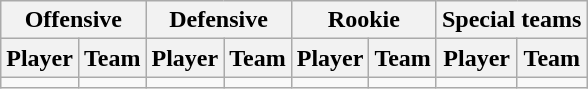<table class="wikitable" border="1">
<tr>
<th colspan="2">Offensive</th>
<th colspan="2">Defensive</th>
<th colspan="2">Rookie</th>
<th colspan="2">Special teams</th>
</tr>
<tr>
<th>Player</th>
<th>Team</th>
<th>Player</th>
<th>Team</th>
<th>Player</th>
<th>Team</th>
<th>Player</th>
<th>Team</th>
</tr>
<tr>
<td></td>
<td></td>
<td></td>
<td></td>
<td></td>
<td></td>
<td></td>
<td></td>
</tr>
</table>
